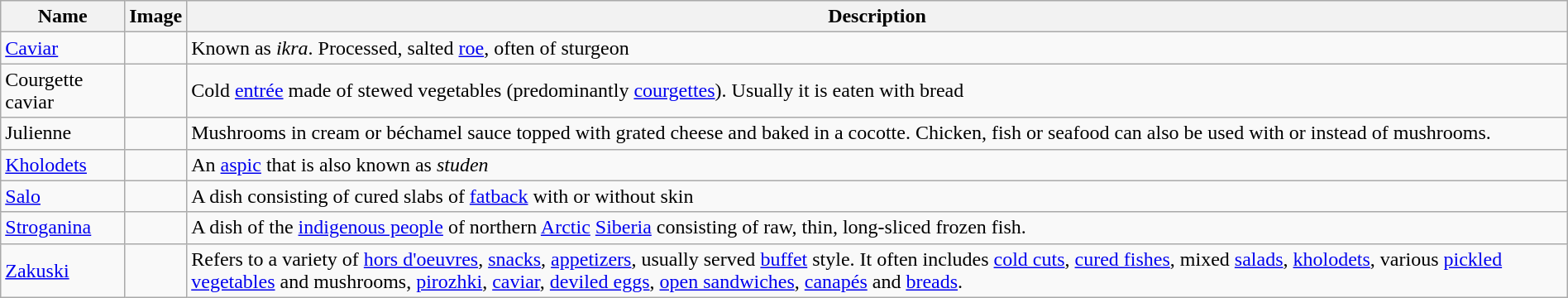<table class="wikitable sortable" style="width:100%;">
<tr>
<th>Name</th>
<th class="unsortable">Image</th>
<th>Description</th>
</tr>
<tr>
<td><a href='#'>Caviar</a></td>
<td></td>
<td>Known as <em>ikra</em>. Processed, salted <a href='#'>roe</a>, often of sturgeon</td>
</tr>
<tr>
<td>Courgette caviar</td>
<td></td>
<td>Cold <a href='#'>entrée</a> made of stewed vegetables (predominantly <a href='#'>courgettes</a>). Usually it is eaten with bread</td>
</tr>
<tr>
<td>Julienne</td>
<td></td>
<td>Мushrooms in cream or béchamel sauce topped with grated cheese and baked in a cocotte. Chicken, fish or seafood can also be used with or instead of mushrooms.</td>
</tr>
<tr>
<td><a href='#'>Kholodets</a></td>
<td></td>
<td>An  <a href='#'>aspic</a> that is also known as <em>studen</em></td>
</tr>
<tr>
<td><a href='#'>Salo</a></td>
<td></td>
<td>A dish consisting of cured slabs of <a href='#'>fatback</a> with or without skin</td>
</tr>
<tr>
<td><a href='#'>Stroganina</a></td>
<td></td>
<td>A dish of the <a href='#'>indigenous people</a> of northern <a href='#'>Arctic</a> <a href='#'>Siberia</a> consisting of raw, thin, long-sliced frozen fish.</td>
</tr>
<tr>
<td><a href='#'>Zakuski</a></td>
<td></td>
<td>Refers to a variety of <a href='#'>hors d'oeuvres</a>, <a href='#'>snacks</a>, <a href='#'>appetizers</a>, usually served <a href='#'>buffet</a> style. It often includes <a href='#'>cold cuts</a>, <a href='#'>cured fishes</a>, mixed <a href='#'>salads</a>, <a href='#'>kholodets</a>, various <a href='#'>pickled vegetables</a> and mushrooms, <a href='#'>pirozhki</a>, <a href='#'>caviar</a>, <a href='#'>deviled eggs</a>, <a href='#'>open sandwiches</a>, <a href='#'>canapés</a> and <a href='#'>breads</a>.</td>
</tr>
</table>
